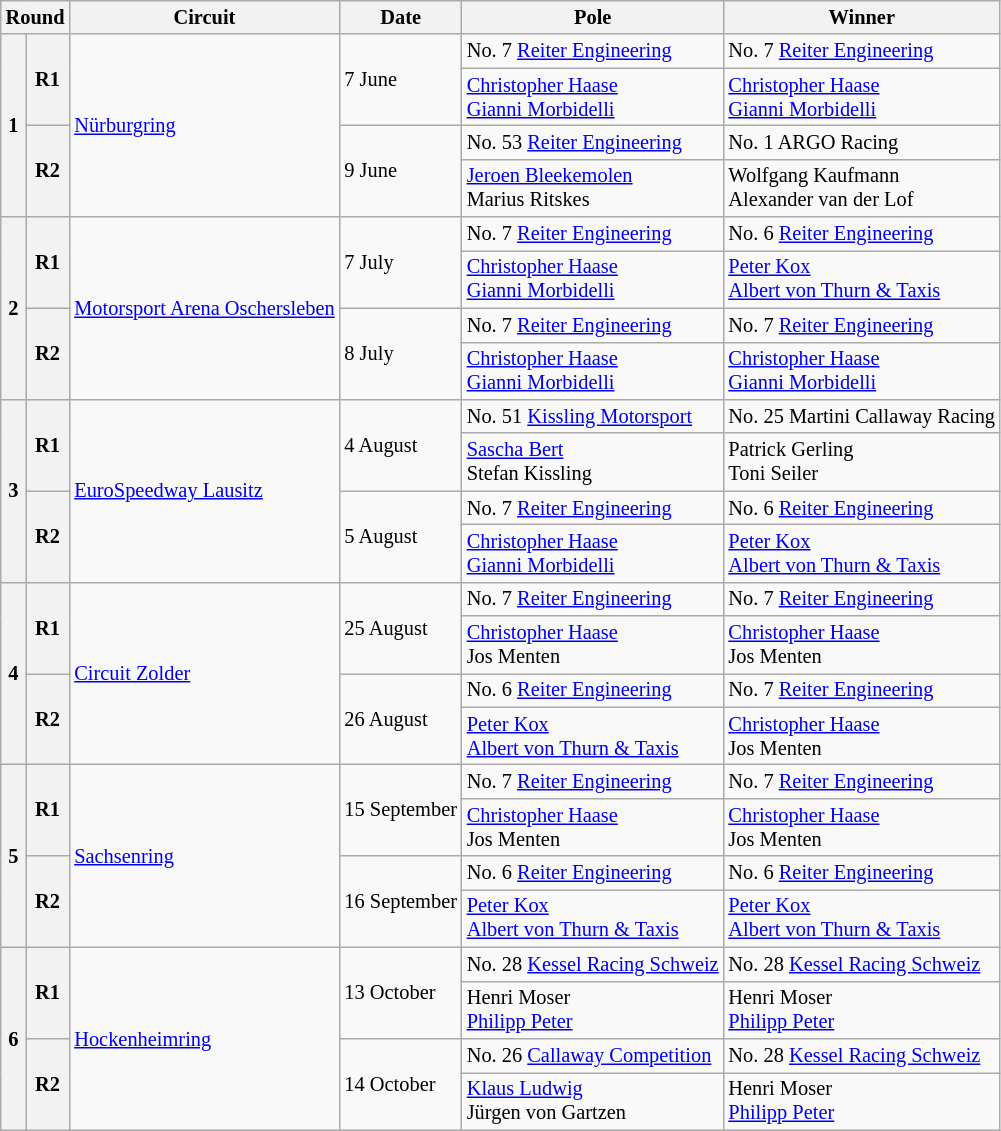<table class="wikitable" style="font-size: 85%;">
<tr>
<th colspan=2>Round</th>
<th>Circuit</th>
<th>Date</th>
<th>Pole</th>
<th>Winner</th>
</tr>
<tr>
<th rowspan=4>1</th>
<th rowspan=2>R1</th>
<td rowspan=4> <a href='#'>Nürburgring</a></td>
<td rowspan=2>7 June</td>
<td>No. 7 <a href='#'>Reiter Engineering</a></td>
<td>No. 7 <a href='#'>Reiter Engineering</a></td>
</tr>
<tr>
<td> <a href='#'>Christopher Haase</a><br> <a href='#'>Gianni Morbidelli</a></td>
<td> <a href='#'>Christopher Haase</a><br> <a href='#'>Gianni Morbidelli</a></td>
</tr>
<tr>
<th rowspan=2>R2</th>
<td rowspan=2>9 June</td>
<td>No. 53 <a href='#'>Reiter Engineering</a></td>
<td>No. 1 ARGO Racing</td>
</tr>
<tr>
<td> <a href='#'>Jeroen Bleekemolen</a><br> Marius Ritskes</td>
<td> Wolfgang Kaufmann<br> Alexander van der Lof</td>
</tr>
<tr>
<th rowspan=4>2</th>
<th rowspan=2>R1</th>
<td rowspan=4> <a href='#'>Motorsport Arena Oschersleben</a></td>
<td rowspan=2>7 July</td>
<td>No. 7 <a href='#'>Reiter Engineering</a></td>
<td>No. 6 <a href='#'>Reiter Engineering</a></td>
</tr>
<tr>
<td> <a href='#'>Christopher Haase</a><br> <a href='#'>Gianni Morbidelli</a></td>
<td> <a href='#'>Peter Kox</a><br> <a href='#'>Albert von Thurn & Taxis</a></td>
</tr>
<tr>
<th rowspan=2>R2</th>
<td rowspan=2>8 July</td>
<td>No. 7 <a href='#'>Reiter Engineering</a></td>
<td>No. 7 <a href='#'>Reiter Engineering</a></td>
</tr>
<tr>
<td> <a href='#'>Christopher Haase</a><br> <a href='#'>Gianni Morbidelli</a></td>
<td> <a href='#'>Christopher Haase</a><br> <a href='#'>Gianni Morbidelli</a></td>
</tr>
<tr>
<th rowspan=4>3</th>
<th rowspan=2>R1</th>
<td rowspan=4> <a href='#'>EuroSpeedway Lausitz</a></td>
<td rowspan=2>4 August</td>
<td>No. 51 <a href='#'>Kissling Motorsport</a></td>
<td>No. 25 Martini Callaway Racing</td>
</tr>
<tr>
<td> <a href='#'>Sascha Bert</a><br> Stefan Kissling</td>
<td> Patrick Gerling<br> Toni Seiler</td>
</tr>
<tr>
<th rowspan=2>R2</th>
<td rowspan=2>5 August</td>
<td>No. 7 <a href='#'>Reiter Engineering</a></td>
<td>No. 6 <a href='#'>Reiter Engineering</a></td>
</tr>
<tr>
<td> <a href='#'>Christopher Haase</a><br> <a href='#'>Gianni Morbidelli</a></td>
<td> <a href='#'>Peter Kox</a><br> <a href='#'>Albert von Thurn & Taxis</a></td>
</tr>
<tr>
<th rowspan=4>4</th>
<th rowspan=2>R1</th>
<td rowspan=4> <a href='#'>Circuit Zolder</a></td>
<td rowspan=2>25 August</td>
<td>No. 7 <a href='#'>Reiter Engineering</a></td>
<td>No. 7 <a href='#'>Reiter Engineering</a></td>
</tr>
<tr>
<td> <a href='#'>Christopher Haase</a><br> Jos Menten</td>
<td> <a href='#'>Christopher Haase</a><br> Jos Menten</td>
</tr>
<tr>
<th rowspan=2>R2</th>
<td rowspan=2>26 August</td>
<td>No. 6 <a href='#'>Reiter Engineering</a></td>
<td>No. 7 <a href='#'>Reiter Engineering</a></td>
</tr>
<tr>
<td> <a href='#'>Peter Kox</a><br> <a href='#'>Albert von Thurn & Taxis</a></td>
<td> <a href='#'>Christopher Haase</a><br> Jos Menten</td>
</tr>
<tr>
<th rowspan=4>5</th>
<th rowspan=2>R1</th>
<td rowspan=4> <a href='#'>Sachsenring</a></td>
<td rowspan=2>15 September</td>
<td>No. 7 <a href='#'>Reiter Engineering</a></td>
<td>No. 7 <a href='#'>Reiter Engineering</a></td>
</tr>
<tr>
<td> <a href='#'>Christopher Haase</a><br> Jos Menten</td>
<td> <a href='#'>Christopher Haase</a><br> Jos Menten</td>
</tr>
<tr>
<th rowspan=2>R2</th>
<td rowspan=2>16 September</td>
<td>No. 6 <a href='#'>Reiter Engineering</a></td>
<td>No. 6 <a href='#'>Reiter Engineering</a></td>
</tr>
<tr>
<td> <a href='#'>Peter Kox</a><br> <a href='#'>Albert von Thurn & Taxis</a></td>
<td> <a href='#'>Peter Kox</a><br> <a href='#'>Albert von Thurn & Taxis</a></td>
</tr>
<tr>
<th rowspan=4>6</th>
<th rowspan=2>R1</th>
<td rowspan=4> <a href='#'>Hockenheimring</a></td>
<td rowspan=2>13 October</td>
<td>No. 28 <a href='#'>Kessel Racing Schweiz</a></td>
<td>No. 28 <a href='#'>Kessel Racing Schweiz</a></td>
</tr>
<tr>
<td> Henri Moser<br> <a href='#'>Philipp Peter</a></td>
<td> Henri Moser<br> <a href='#'>Philipp Peter</a></td>
</tr>
<tr>
<th rowspan=2>R2</th>
<td rowspan=2>14 October</td>
<td>No. 26 <a href='#'>Callaway Competition</a></td>
<td>No. 28 <a href='#'>Kessel Racing Schweiz</a></td>
</tr>
<tr>
<td> <a href='#'>Klaus Ludwig</a><br> Jürgen von Gartzen</td>
<td> Henri Moser<br> <a href='#'>Philipp Peter</a></td>
</tr>
</table>
